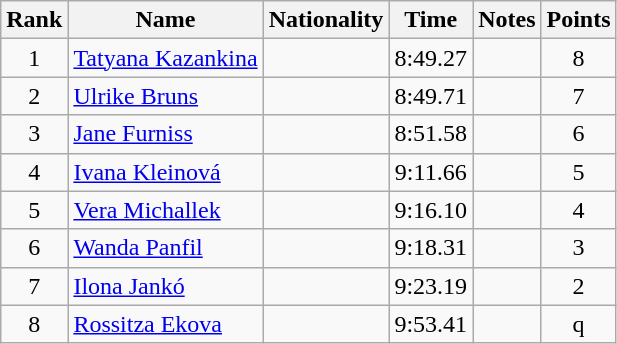<table class="wikitable sortable" style="text-align:center">
<tr>
<th>Rank</th>
<th>Name</th>
<th>Nationality</th>
<th>Time</th>
<th>Notes</th>
<th>Points</th>
</tr>
<tr>
<td>1</td>
<td align=left><a href='#'>Tatyana Kazankina</a></td>
<td align=left></td>
<td>8:49.27</td>
<td></td>
<td>8</td>
</tr>
<tr>
<td>2</td>
<td align=left><a href='#'>Ulrike Bruns</a></td>
<td align=left></td>
<td>8:49.71</td>
<td></td>
<td>7</td>
</tr>
<tr>
<td>3</td>
<td align=left><a href='#'>Jane Furniss</a></td>
<td align=left></td>
<td>8:51.58</td>
<td></td>
<td>6</td>
</tr>
<tr>
<td>4</td>
<td align=left><a href='#'>Ivana Kleinová</a></td>
<td align=left></td>
<td>9:11.66</td>
<td></td>
<td>5</td>
</tr>
<tr>
<td>5</td>
<td align=left><a href='#'>Vera Michallek</a></td>
<td align=left></td>
<td>9:16.10</td>
<td></td>
<td>4</td>
</tr>
<tr>
<td>6</td>
<td align=left><a href='#'>Wanda Panfil</a></td>
<td align=left></td>
<td>9:18.31</td>
<td></td>
<td>3</td>
</tr>
<tr>
<td>7</td>
<td align=left><a href='#'>Ilona Jankó</a></td>
<td align=left></td>
<td>9:23.19</td>
<td></td>
<td>2</td>
</tr>
<tr>
<td>8</td>
<td align=left><a href='#'>Rossitza Ekova</a></td>
<td align=left></td>
<td>9:53.41</td>
<td></td>
<td>q</td>
</tr>
</table>
